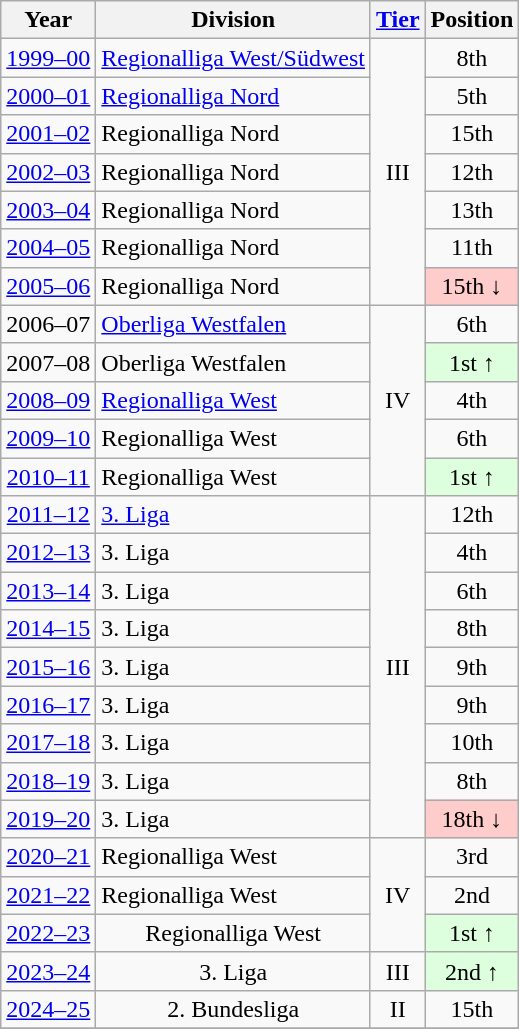<table class="wikitable">
<tr>
<th>Year</th>
<th>Division</th>
<th><a href='#'>Tier</a></th>
<th>Position</th>
</tr>
<tr align="center">
<td><a href='#'>1999–00</a></td>
<td align="left"><a href='#'>Regionalliga West/Südwest</a></td>
<td rowspan=7>III</td>
<td>8th</td>
</tr>
<tr align="center">
<td><a href='#'>2000–01</a></td>
<td align="left"><a href='#'>Regionalliga Nord</a></td>
<td>5th</td>
</tr>
<tr align="center">
<td><a href='#'>2001–02</a></td>
<td align="left">Regionalliga Nord</td>
<td>15th</td>
</tr>
<tr align="center">
<td><a href='#'>2002–03</a></td>
<td align="left">Regionalliga Nord</td>
<td>12th</td>
</tr>
<tr align="center">
<td><a href='#'>2003–04</a></td>
<td align="left">Regionalliga Nord</td>
<td>13th</td>
</tr>
<tr align="center">
<td><a href='#'>2004–05</a></td>
<td align="left">Regionalliga Nord</td>
<td>11th</td>
</tr>
<tr align="center">
<td><a href='#'>2005–06</a></td>
<td align="left">Regionalliga Nord</td>
<td bgcolor="#ffcccc">15th ↓</td>
</tr>
<tr align="center">
<td>2006–07</td>
<td align="left"><a href='#'>Oberliga Westfalen</a></td>
<td rowspan=5>IV</td>
<td>6th</td>
</tr>
<tr align="center">
<td>2007–08</td>
<td align="left">Oberliga Westfalen</td>
<td bgcolor="#ddffdd">1st ↑</td>
</tr>
<tr align="center">
<td><a href='#'>2008–09</a></td>
<td align="left"><a href='#'>Regionalliga West</a></td>
<td>4th</td>
</tr>
<tr align="center">
<td><a href='#'>2009–10</a></td>
<td align="left">Regionalliga West</td>
<td>6th</td>
</tr>
<tr align="center">
<td><a href='#'>2010–11</a></td>
<td align="left">Regionalliga West</td>
<td bgcolor="#ddffdd">1st ↑</td>
</tr>
<tr align="center">
<td><a href='#'>2011–12</a></td>
<td align="left"><a href='#'>3. Liga</a></td>
<td rowspan=9>III</td>
<td>12th</td>
</tr>
<tr align="center">
<td><a href='#'>2012–13</a></td>
<td align="left">3. Liga</td>
<td>4th</td>
</tr>
<tr align="center">
<td><a href='#'>2013–14</a></td>
<td align="left">3. Liga</td>
<td>6th</td>
</tr>
<tr align="center">
<td><a href='#'>2014–15</a></td>
<td align="left">3. Liga</td>
<td>8th</td>
</tr>
<tr align="center">
<td><a href='#'>2015–16</a></td>
<td align="left">3. Liga</td>
<td>9th</td>
</tr>
<tr align="center">
<td><a href='#'>2016–17</a></td>
<td align="left">3. Liga</td>
<td>9th</td>
</tr>
<tr align="center">
<td><a href='#'>2017–18</a></td>
<td align="left">3. Liga</td>
<td>10th</td>
</tr>
<tr align="center">
<td><a href='#'>2018–19</a></td>
<td align="left">3. Liga</td>
<td>8th</td>
</tr>
<tr align="center">
<td><a href='#'>2019–20</a></td>
<td align="left">3. Liga</td>
<td bgcolor="#ffcccc">18th ↓</td>
</tr>
<tr align="center">
<td><a href='#'>2020–21</a></td>
<td align="left">Regionalliga West</td>
<td rowspan="3">IV</td>
<td>3rd</td>
</tr>
<tr align="center">
<td><a href='#'>2021–22</a></td>
<td align="left">Regionalliga West</td>
<td>2nd</td>
</tr>
<tr align="center">
<td><a href='#'>2022–23</a></td>
<td>Regionalliga West</td>
<td bgcolor="#ddffdd">1st ↑</td>
</tr>
<tr align="center">
<td><a href='#'>2023–24</a></td>
<td>3. Liga</td>
<td>III</td>
<td bgcolor="#ddffdd">2nd ↑</td>
</tr>
<tr align="center">
<td><a href='#'>2024–25</a></td>
<td>2. Bundesliga</td>
<td>II</td>
<td>15th</td>
</tr>
<tr align="center">
</tr>
</table>
